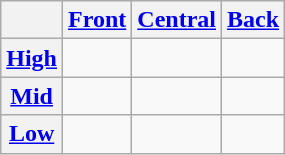<table class="wikitable" style="text-align:center">
<tr>
<th></th>
<th><a href='#'>Front</a></th>
<th><a href='#'>Central</a></th>
<th><a href='#'>Back</a></th>
</tr>
<tr>
<th><a href='#'>High</a></th>
<td align="center"></td>
<td align="center"></td>
<td align="center"></td>
</tr>
<tr>
<th><a href='#'>Mid</a></th>
<td align="center"></td>
<td></td>
<td align="center"></td>
</tr>
<tr>
<th><a href='#'>Low</a></th>
<td></td>
<td align="center"></td>
<td></td>
</tr>
</table>
